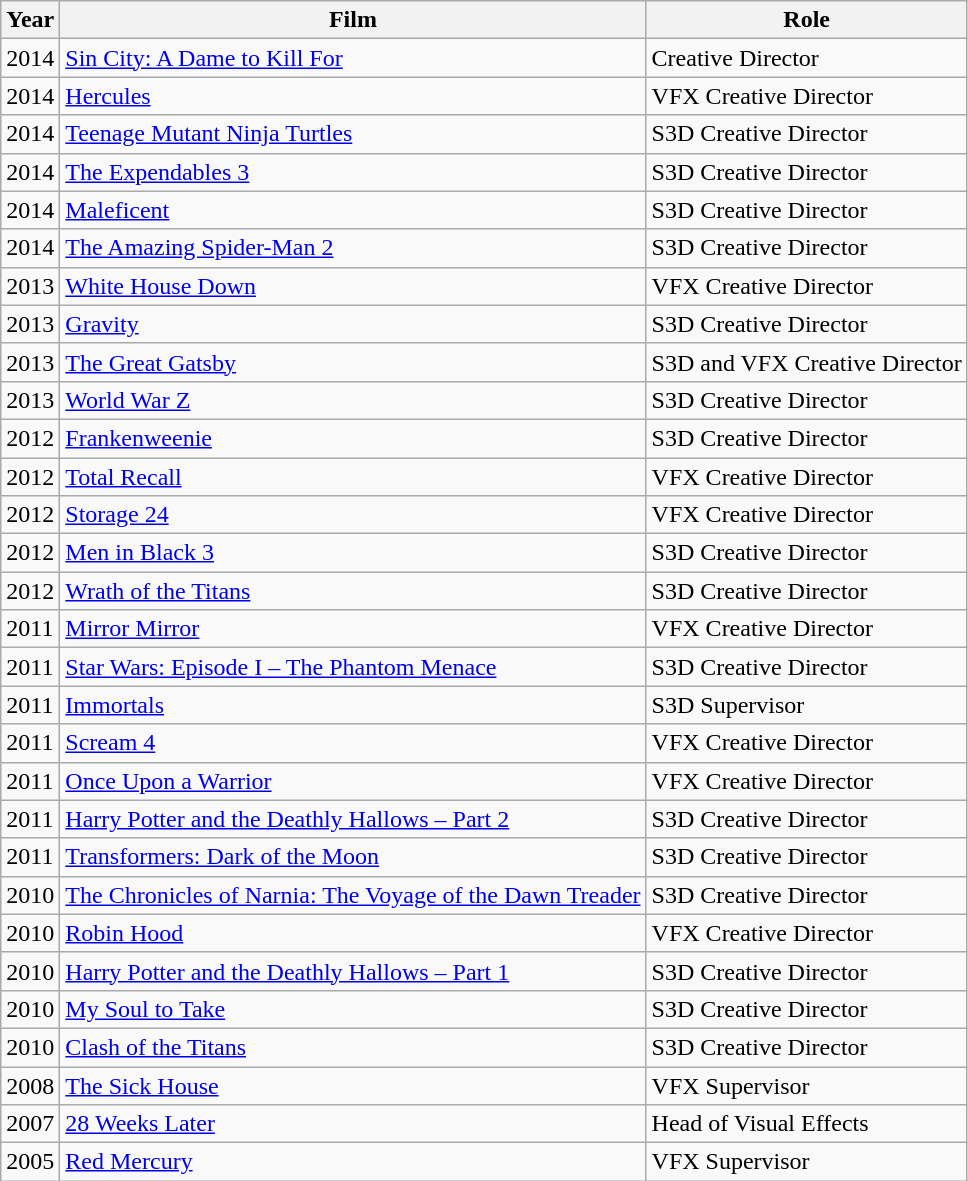<table class="wikitable sortable plainrowheaders">
<tr>
<th>Year</th>
<th>Film</th>
<th>Role</th>
</tr>
<tr>
<td>2014</td>
<td><a href='#'>Sin City: A Dame to Kill For</a></td>
<td>Creative Director</td>
</tr>
<tr>
<td>2014</td>
<td><a href='#'>Hercules</a></td>
<td>VFX Creative Director</td>
</tr>
<tr>
<td>2014</td>
<td><a href='#'>Teenage Mutant Ninja Turtles</a></td>
<td>S3D Creative Director</td>
</tr>
<tr>
<td>2014</td>
<td><a href='#'>The Expendables 3</a></td>
<td>S3D Creative Director</td>
</tr>
<tr>
<td>2014</td>
<td><a href='#'>Maleficent</a></td>
<td>S3D Creative Director</td>
</tr>
<tr>
<td>2014</td>
<td><a href='#'>The Amazing Spider-Man 2</a></td>
<td>S3D Creative Director</td>
</tr>
<tr>
<td>2013</td>
<td><a href='#'>White House Down</a></td>
<td>VFX Creative Director</td>
</tr>
<tr>
<td>2013</td>
<td><a href='#'>Gravity</a></td>
<td>S3D Creative Director</td>
</tr>
<tr>
<td>2013</td>
<td><a href='#'>The Great Gatsby</a></td>
<td>S3D and VFX Creative Director</td>
</tr>
<tr>
<td>2013</td>
<td><a href='#'>World War Z</a></td>
<td>S3D Creative Director</td>
</tr>
<tr>
<td>2012</td>
<td><a href='#'>Frankenweenie</a></td>
<td>S3D Creative Director</td>
</tr>
<tr>
<td>2012</td>
<td><a href='#'>Total Recall</a></td>
<td>VFX Creative Director</td>
</tr>
<tr>
<td>2012</td>
<td><a href='#'>Storage 24</a></td>
<td>VFX Creative Director</td>
</tr>
<tr>
<td>2012</td>
<td><a href='#'>Men in Black 3</a></td>
<td>S3D Creative Director</td>
</tr>
<tr>
<td>2012</td>
<td><a href='#'>Wrath of the Titans</a></td>
<td>S3D Creative Director</td>
</tr>
<tr>
<td>2011</td>
<td><a href='#'>Mirror Mirror</a></td>
<td>VFX Creative Director</td>
</tr>
<tr>
<td>2011</td>
<td><a href='#'>Star Wars: Episode I – The Phantom Menace</a></td>
<td>S3D Creative Director</td>
</tr>
<tr>
<td>2011</td>
<td><a href='#'>Immortals</a></td>
<td>S3D Supervisor</td>
</tr>
<tr>
<td>2011</td>
<td><a href='#'>Scream 4</a></td>
<td>VFX Creative Director</td>
</tr>
<tr>
<td>2011</td>
<td><a href='#'>Once Upon a Warrior</a> </td>
<td>VFX Creative Director</td>
</tr>
<tr>
<td>2011</td>
<td><a href='#'>Harry Potter and the Deathly Hallows – Part 2</a></td>
<td>S3D Creative Director</td>
</tr>
<tr>
<td>2011</td>
<td><a href='#'>Transformers: Dark of the Moon</a></td>
<td>S3D Creative Director</td>
</tr>
<tr>
<td>2010</td>
<td><a href='#'>The Chronicles of Narnia: The Voyage of the Dawn Treader</a></td>
<td>S3D Creative Director</td>
</tr>
<tr>
<td>2010</td>
<td><a href='#'>Robin Hood</a>  </td>
<td>VFX Creative Director</td>
</tr>
<tr>
<td>2010</td>
<td><a href='#'>Harry Potter and the Deathly Hallows – Part 1</a></td>
<td>S3D Creative Director</td>
</tr>
<tr>
<td>2010</td>
<td><a href='#'>My Soul to Take</a></td>
<td>S3D Creative Director</td>
</tr>
<tr>
<td>2010</td>
<td><a href='#'>Clash of the Titans</a></td>
<td>S3D Creative Director</td>
</tr>
<tr>
<td>2008</td>
<td><a href='#'>The Sick House</a> </td>
<td>VFX Supervisor</td>
</tr>
<tr>
<td>2007</td>
<td><a href='#'>28 Weeks Later</a></td>
<td>Head of Visual Effects</td>
</tr>
<tr>
<td>2005</td>
<td><a href='#'>Red Mercury</a></td>
<td>VFX Supervisor</td>
</tr>
</table>
